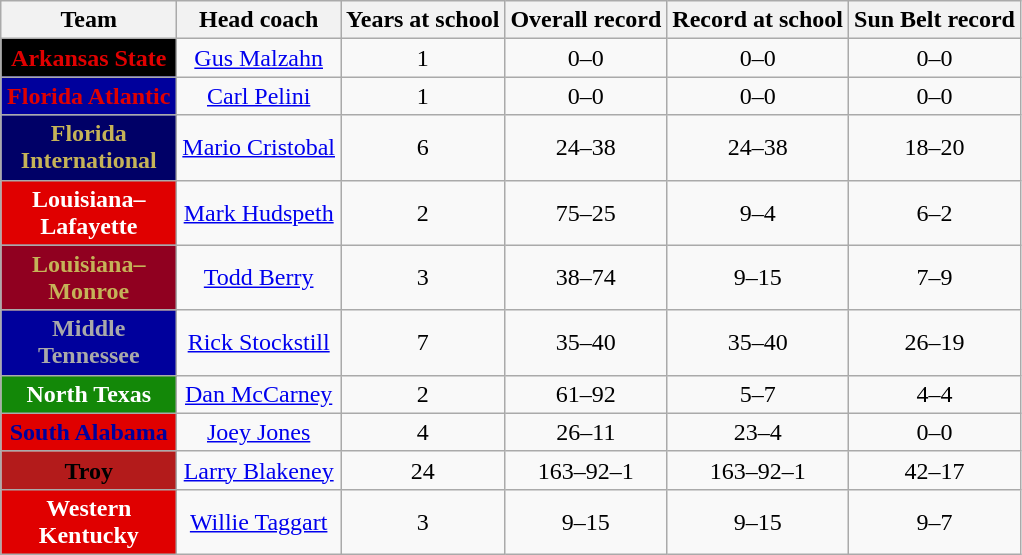<table class="wikitable sortable" style="text-align: center;">
<tr>
<th style="width:110px;">Team</th>
<th>Head coach</th>
<th>Years at school</th>
<th>Overall record</th>
<th>Record at school</th>
<th>Sun Belt record</th>
</tr>
<tr>
<th style="background:#000; color:#e00000;">Arkansas State</th>
<td><a href='#'>Gus Malzahn</a></td>
<td>1</td>
<td>0–0</td>
<td>0–0</td>
<td>0–0</td>
</tr>
<tr>
<th style="background:#00009C; color:#e00000;">Florida Atlantic</th>
<td><a href='#'>Carl Pelini</a></td>
<td>1</td>
<td>0–0</td>
<td>0–0</td>
<td>0–0</td>
</tr>
<tr>
<th style="background:#000067; color:#C5B358;">Florida International</th>
<td><a href='#'>Mario Cristobal</a></td>
<td>6</td>
<td>24–38</td>
<td>24–38</td>
<td>18–20</td>
</tr>
<tr>
<th style="background:#e00000; color:#fff;">Louisiana–Lafayette</th>
<td><a href='#'>Mark Hudspeth</a></td>
<td>2</td>
<td>75–25</td>
<td>9–4</td>
<td>6–2</td>
</tr>
<tr>
<th style="background:#900020; color:#C5B358;">Louisiana–Monroe</th>
<td><a href='#'>Todd Berry</a></td>
<td>3</td>
<td>38–74</td>
<td>9–15</td>
<td>7–9</td>
</tr>
<tr>
<th style="background:#00009c; color:darkGrey;">Middle Tennessee</th>
<td><a href='#'>Rick Stockstill</a></td>
<td>7</td>
<td>35–40</td>
<td>35–40</td>
<td>26–19</td>
</tr>
<tr>
<th style="background:#138808; color:#fff;">North Texas</th>
<td><a href='#'>Dan McCarney</a></td>
<td>2</td>
<td>61–92</td>
<td>5–7</td>
<td>4–4</td>
</tr>
<tr>
<th style="background:#e00000; color:#00009C;">South Alabama</th>
<td><a href='#'>Joey Jones</a></td>
<td>4</td>
<td>26–11</td>
<td>23–4</td>
<td>0–0</td>
</tr>
<tr>
<th style="background:#b31b1b; color:#000;">Troy</th>
<td><a href='#'>Larry Blakeney</a></td>
<td>24</td>
<td>163–92–1</td>
<td>163–92–1</td>
<td>42–17</td>
</tr>
<tr>
<th style="background:#e00000; color:#fff;">Western Kentucky</th>
<td><a href='#'>Willie Taggart</a></td>
<td>3</td>
<td>9–15</td>
<td>9–15</td>
<td>9–7</td>
</tr>
</table>
